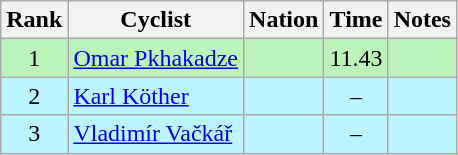<table class="wikitable sortable" style="text-align:center">
<tr>
<th>Rank</th>
<th>Cyclist</th>
<th>Nation</th>
<th>Time</th>
<th>Notes</th>
</tr>
<tr bgcolor=bbf3bb>
<td>1</td>
<td align=left data-sort-value="Pkhakadze, Omar"><a href='#'>Omar Pkhakadze</a></td>
<td align=left></td>
<td>11.43</td>
<td></td>
</tr>
<tr bgcolor=bbf3ff>
<td>2</td>
<td align=left data-sort-value="Köther, Karl"><a href='#'>Karl Köther</a></td>
<td align=left></td>
<td>–</td>
<td></td>
</tr>
<tr bgcolor=bbf3ff>
<td>3</td>
<td align=left data-sort-value="Vačkář, Vladimír"><a href='#'>Vladimír Vačkář</a></td>
<td align=left></td>
<td>–</td>
<td></td>
</tr>
</table>
